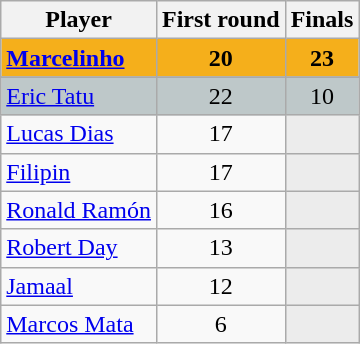<table class="wikitable">
<tr>
<th>Player</th>
<th>First round</th>
<th>Finals</th>
</tr>
<tr style="background:#F5AF1B; text-align:center;">
<td align=left><strong><a href='#'>Marcelinho</a></strong> </td>
<td><strong>20</strong></td>
<td><strong>23</strong></td>
</tr>
<tr align=center>
</tr>
<tr style="background:#BEC8C9; text-align:center;">
<td align=left><a href='#'>Eric Tatu</a> </td>
<td>22</td>
<td>10</td>
</tr>
<tr align=center>
<td align=left><a href='#'>Lucas Dias</a> </td>
<td>17</td>
<td colspan="2" bgcolor="#ececec"></td>
</tr>
<tr align=center>
<td align=left><a href='#'>Filipin</a> </td>
<td>17</td>
<td colspan="2" bgcolor="#ececec"></td>
</tr>
<tr align=center>
<td align=left><a href='#'>Ronald Ramón</a> </td>
<td>16</td>
<td colspan="2" bgcolor="#ececec"></td>
</tr>
<tr align=center>
<td align=left><a href='#'>Robert Day</a> </td>
<td>13</td>
<td colspan="2" bgcolor="#ececec"></td>
</tr>
<tr align=center>
<td align=left><a href='#'>Jamaal</a> </td>
<td>12</td>
<td colspan="2" bgcolor="#ececec"></td>
</tr>
<tr align=center>
<td align=left><a href='#'>Marcos Mata</a> </td>
<td>6</td>
<td colspan="2" bgcolor="#ececec"></td>
</tr>
</table>
